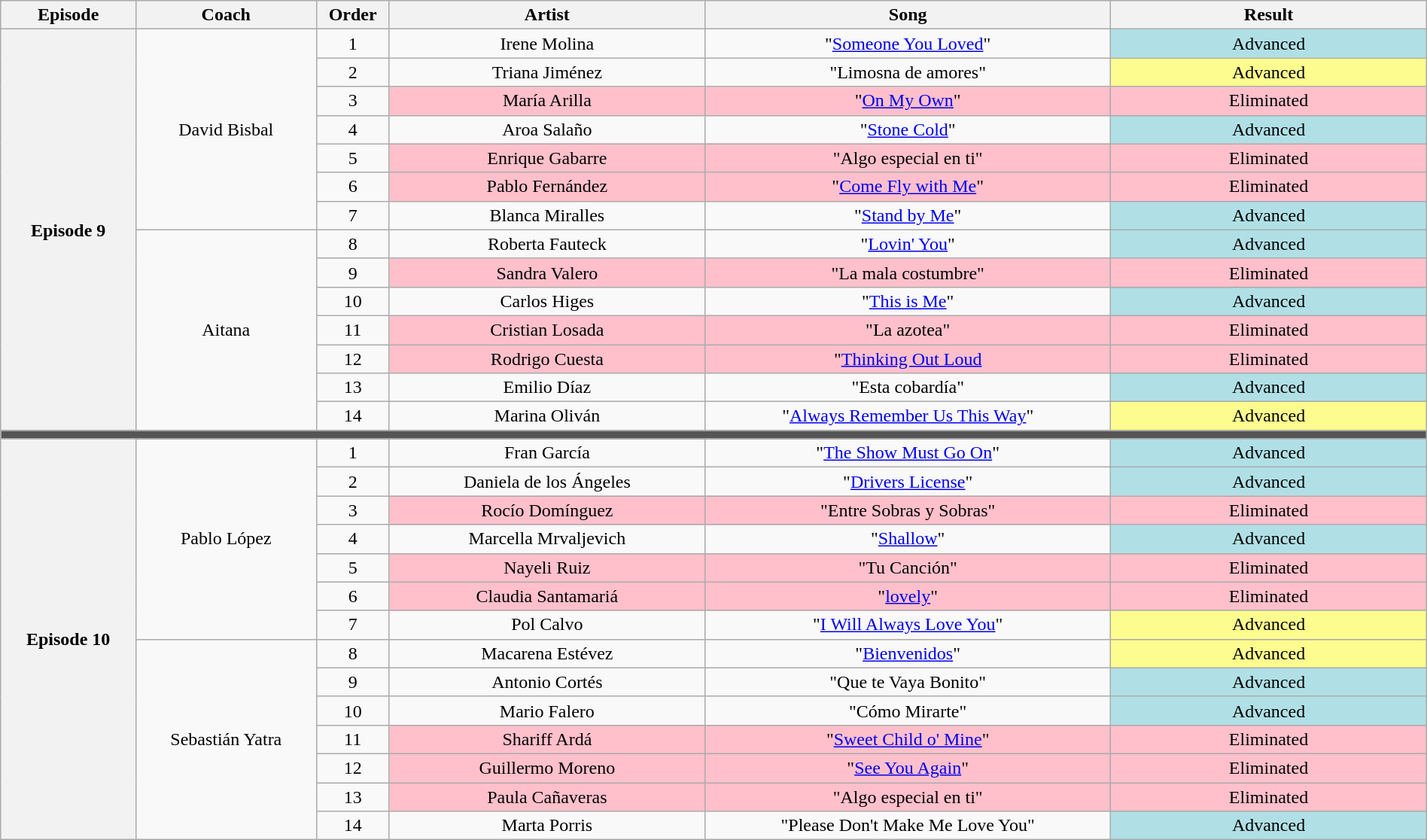<table class="wikitable" style="text-align: center; width:100%">
<tr>
<th style="width:06%">Episode</th>
<th style="width:08%">Coach</th>
<th style="width:02%">Order</th>
<th style="width:14%">Artist</th>
<th style="width:18%">Song</th>
<th style="width:14%">Result</th>
</tr>
<tr>
<th rowspan="14">Episode 9<br></th>
<td rowspan="7">David Bisbal</td>
<td>1</td>
<td>Irene Molina</td>
<td>"<a href='#'>Someone You Loved</a>"</td>
<td style="background:#b0e0e6">Advanced</td>
</tr>
<tr>
<td>2</td>
<td>Triana Jiménez</td>
<td>"Limosna de amores"</td>
<td style="background:#fdfc8f">Advanced</td>
</tr>
<tr>
<td>3</td>
<td style="background:pink">María Arilla</td>
<td style="background:pink">"<a href='#'>On My Own</a>"</td>
<td style="background:pink">Eliminated</td>
</tr>
<tr>
<td>4</td>
<td>Aroa Salaño</td>
<td>"<a href='#'>Stone Cold</a>"</td>
<td style="background:#b0e0e6">Advanced</td>
</tr>
<tr>
<td>5</td>
<td style="background:pink">Enrique Gabarre</td>
<td style="background:pink">"Algo especial en ti"</td>
<td style="background:pink">Eliminated</td>
</tr>
<tr>
<td>6</td>
<td style="background:pink">Pablo Fernández</td>
<td style="background:pink">"<a href='#'>Come Fly with Me</a>"</td>
<td style="background:pink">Eliminated</td>
</tr>
<tr>
<td>7</td>
<td>Blanca Miralles</td>
<td>"<a href='#'>Stand by Me</a>"</td>
<td style="background:#b0e0e6">Advanced</td>
</tr>
<tr>
<td rowspan="7">Aitana</td>
<td>8</td>
<td>Roberta Fauteck</td>
<td>"<a href='#'>Lovin' You</a>"</td>
<td style="background:#b0e0e6">Advanced</td>
</tr>
<tr>
<td>9</td>
<td style="background:pink">Sandra Valero</td>
<td style="background:pink">"La mala costumbre"</td>
<td style="background:pink">Eliminated</td>
</tr>
<tr>
<td>10</td>
<td>Carlos Higes</td>
<td>"<a href='#'>This is Me</a>"</td>
<td style="background:#b0e0e6">Advanced</td>
</tr>
<tr>
<td>11</td>
<td style="background:pink">Cristian Losada</td>
<td style="background:pink">"La azotea"</td>
<td style="background:pink">Eliminated</td>
</tr>
<tr>
<td>12</td>
<td style="background:pink">Rodrigo Cuesta</td>
<td style="background:pink">"<a href='#'>Thinking Out Loud</a></td>
<td style="background:pink">Eliminated</td>
</tr>
<tr>
<td>13</td>
<td>Emilio Díaz</td>
<td>"Esta cobardía"</td>
<td style="background:#b0e0e6">Advanced</td>
</tr>
<tr>
<td>14</td>
<td>Marina Oliván</td>
<td>"<a href='#'>Always Remember Us This Way</a>"</td>
<td style="background:#fdfc8f">Advanced</td>
</tr>
<tr>
<td colspan="10" style="background:#555"></td>
</tr>
<tr>
<th rowspan="14">Episode 10<br></th>
<td rowspan="7">Pablo López</td>
<td>1</td>
<td>Fran García</td>
<td>"<a href='#'>The Show Must Go On</a>"</td>
<td style="background:#b0e0e6">Advanced</td>
</tr>
<tr>
<td>2</td>
<td>Daniela de los Ángeles</td>
<td>"<a href='#'>Drivers License</a>"</td>
<td style="background:#b0e0e6">Advanced</td>
</tr>
<tr>
<td>3</td>
<td style="background:pink">Rocío Domínguez</td>
<td style="background:pink">"Entre Sobras y Sobras"</td>
<td style="background:pink">Eliminated</td>
</tr>
<tr>
<td>4</td>
<td>Marcella Mrvaljevich</td>
<td>"<a href='#'>Shallow</a>"</td>
<td style="background:#b0e0e6">Advanced</td>
</tr>
<tr>
<td>5</td>
<td style="background:pink">Nayeli Ruiz</td>
<td style="background:pink">"Tu Canción"</td>
<td style="background:pink">Eliminated</td>
</tr>
<tr>
<td>6</td>
<td style="background:pink">Claudia Santamariá</td>
<td style="background:pink">"<a href='#'>lovely</a>"</td>
<td style="background:pink">Eliminated</td>
</tr>
<tr>
<td>7</td>
<td>Pol Calvo</td>
<td>"<a href='#'>I Will Always Love You</a>"</td>
<td style="background:#fdfc8f">Advanced</td>
</tr>
<tr>
<td rowspan="7">Sebastián Yatra</td>
<td>8</td>
<td>Macarena Estévez</td>
<td>"<a href='#'>Bienvenidos</a>"</td>
<td style="background:#fdfc8f">Advanced</td>
</tr>
<tr>
<td>9</td>
<td>Antonio Cortés</td>
<td>"Que te Vaya Bonito"</td>
<td style="background:#b0e0e6">Advanced</td>
</tr>
<tr>
<td>10</td>
<td>Mario Falero</td>
<td>"Cómo Mirarte"</td>
<td style="background:#b0e0e6">Advanced</td>
</tr>
<tr>
<td>11</td>
<td style="background:pink">Shariff Ardá</td>
<td style="background:pink">"<a href='#'>Sweet Child o' Mine</a>"</td>
<td style="background:pink">Eliminated</td>
</tr>
<tr>
<td>12</td>
<td style="background:pink">Guillermo Moreno</td>
<td style="background:pink">"<a href='#'>See You Again</a>"</td>
<td style="background:pink">Eliminated</td>
</tr>
<tr>
<td>13</td>
<td style="background:pink">Paula Cañaveras</td>
<td style="background:pink">"Algo especial en ti"</td>
<td style="background:pink">Eliminated</td>
</tr>
<tr>
<td>14</td>
<td>Marta Porris</td>
<td>"Please Don't Make Me Love You"</td>
<td style="background:#b0e0e6">Advanced</td>
</tr>
</table>
